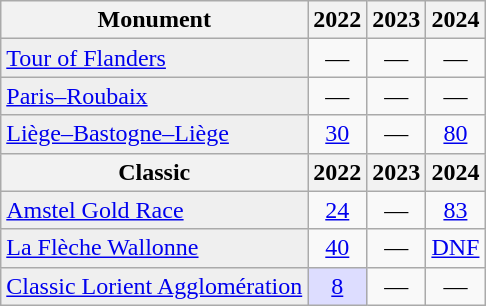<table class="wikitable">
<tr>
<th>Monument</th>
<th scope="col">2022</th>
<th scope="col">2023</th>
<th scope="col">2024</th>
</tr>
<tr style="text-align:center;">
<td style="text-align:left; background:#efefef;"><a href='#'>Tour of Flanders</a></td>
<td>—</td>
<td>—</td>
<td>—</td>
</tr>
<tr style="text-align:center;">
<td style="text-align:left; background:#efefef;"><a href='#'>Paris–Roubaix</a></td>
<td>—</td>
<td>—</td>
<td>—</td>
</tr>
<tr style="text-align:center;">
<td style="text-align:left; background:#efefef;"><a href='#'>Liège–Bastogne–Liège</a></td>
<td><a href='#'>30</a></td>
<td>—</td>
<td><a href='#'>80</a></td>
</tr>
<tr>
<th>Classic</th>
<th scope="col">2022</th>
<th scope="col">2023</th>
<th scope="col">2024</th>
</tr>
<tr style="text-align:center;">
<td style="text-align:left; background:#efefef;"><a href='#'>Amstel Gold Race</a></td>
<td><a href='#'>24</a></td>
<td>—</td>
<td><a href='#'>83</a></td>
</tr>
<tr style="text-align:center;">
<td style="text-align:left; background:#efefef;"><a href='#'>La Flèche Wallonne</a></td>
<td><a href='#'>40</a></td>
<td>—</td>
<td><a href='#'>DNF</a></td>
</tr>
<tr style="text-align:center;">
<td style="text-align:left; background:#efefef;"><a href='#'>Classic Lorient Agglomération</a></td>
<td style="background:#ddf;"><a href='#'>8</a></td>
<td>—</td>
<td>—</td>
</tr>
</table>
